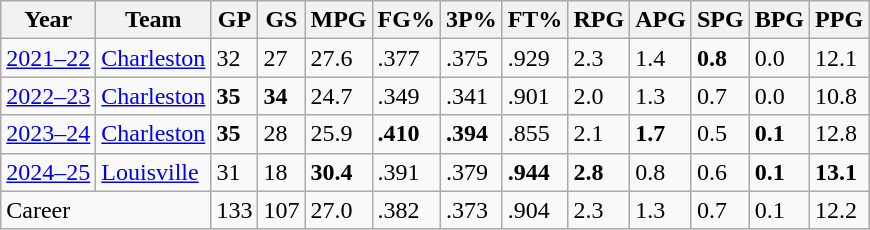<table class="wikitable sortable">
<tr>
<th>Year</th>
<th>Team</th>
<th><abbr>GP</abbr></th>
<th><abbr>GS</abbr></th>
<th><abbr>MPG</abbr></th>
<th><abbr>FG%</abbr></th>
<th><abbr>3P%</abbr></th>
<th><abbr>FT%</abbr></th>
<th><abbr>RPG</abbr></th>
<th><abbr>APG</abbr></th>
<th><abbr>SPG</abbr></th>
<th><abbr>BPG</abbr></th>
<th><abbr>PPG</abbr></th>
</tr>
<tr>
<td><a href='#'>2021–22</a></td>
<td><a href='#'>Charleston</a></td>
<td>32</td>
<td>27</td>
<td>27.6</td>
<td>.377</td>
<td>.375</td>
<td>.929</td>
<td>2.3</td>
<td>1.4</td>
<td><strong>0.8</strong></td>
<td>0.0</td>
<td>12.1</td>
</tr>
<tr>
<td><a href='#'>2022–23</a></td>
<td><a href='#'>Charleston</a></td>
<td><strong>35</strong></td>
<td><strong>34</strong></td>
<td>24.7</td>
<td>.349</td>
<td>.341</td>
<td>.901</td>
<td>2.0</td>
<td>1.3</td>
<td>0.7</td>
<td>0.0</td>
<td>10.8</td>
</tr>
<tr>
<td><a href='#'>2023–24</a></td>
<td><a href='#'>Charleston</a></td>
<td><strong>35</strong></td>
<td>28</td>
<td>25.9</td>
<td><strong>.410</strong></td>
<td><strong>.394</strong></td>
<td>.855</td>
<td>2.1</td>
<td><strong>1.7</strong></td>
<td>0.5</td>
<td><strong>0.1</strong></td>
<td>12.8</td>
</tr>
<tr>
<td><a href='#'>2024–25</a></td>
<td><a href='#'>Louisville</a></td>
<td>31</td>
<td>18</td>
<td><strong>30.4</strong></td>
<td>.391</td>
<td>.379</td>
<td><strong>.944</strong></td>
<td><strong>2.8</strong></td>
<td>0.8</td>
<td>0.6</td>
<td><strong>0.1</strong></td>
<td><strong>13.1</strong></td>
</tr>
<tr>
<td colspan="2">Career</td>
<td>133</td>
<td>107</td>
<td>27.0</td>
<td>.382</td>
<td>.373</td>
<td>.904</td>
<td>2.3</td>
<td>1.3</td>
<td>0.7</td>
<td>0.1</td>
<td>12.2</td>
</tr>
</table>
